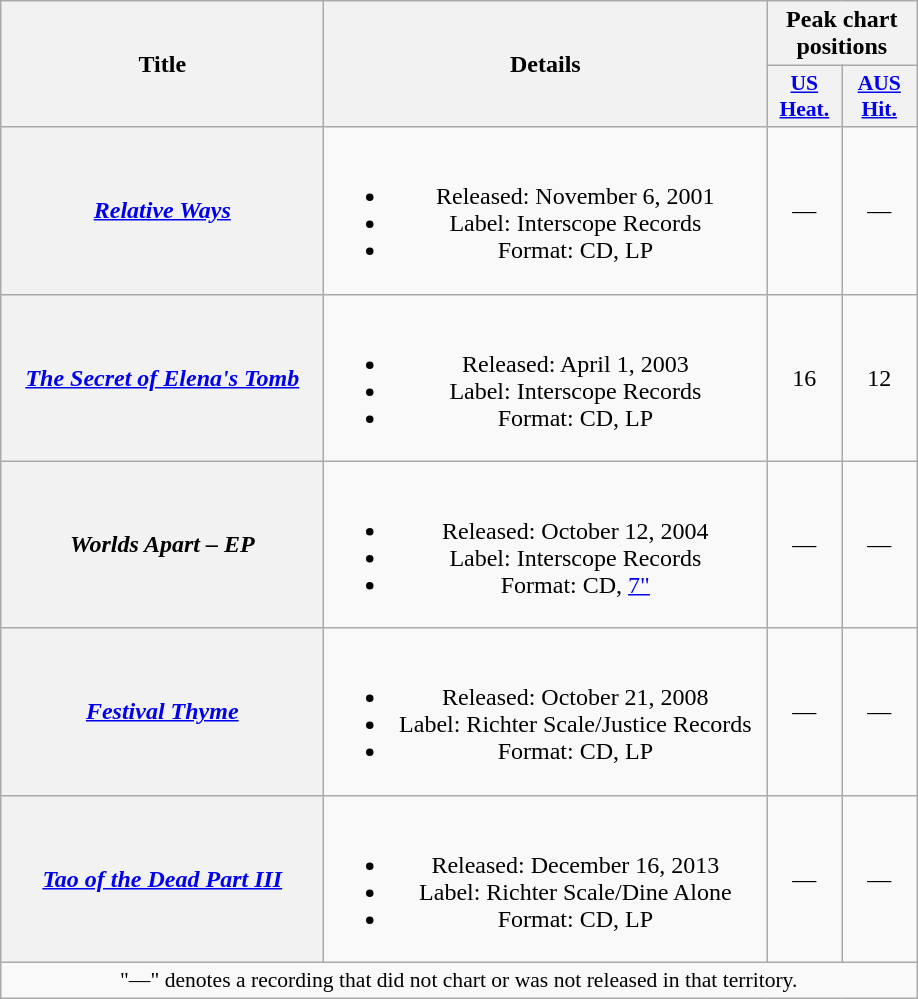<table class="wikitable plainrowheaders" style="text-align:center;">
<tr>
<th rowspan="2" scope="col" style="width:13em;">Title</th>
<th rowspan="2" scope="col" style="width:18em;">Details</th>
<th colspan="2" scope="col">Peak chart positions</th>
</tr>
<tr>
<th scope="col" style="width:3em;font-size:90%;"><a href='#'>US<br>Heat.</a><br></th>
<th scope="col" style="width:3em;font-size:90%;"><a href='#'>AUS<br>Hit.</a><br></th>
</tr>
<tr>
<th scope="row"><em><a href='#'>Relative Ways</a></em></th>
<td><br><ul><li>Released: November 6, 2001</li><li>Label: Interscope Records</li><li>Format: CD, LP</li></ul></td>
<td>—</td>
<td>—</td>
</tr>
<tr>
<th scope="row"><em><a href='#'>The Secret of Elena's Tomb</a></em></th>
<td><br><ul><li>Released: April 1, 2003</li><li>Label: Interscope Records</li><li>Format: CD, LP</li></ul></td>
<td>16</td>
<td>12</td>
</tr>
<tr>
<th scope="row"><em>Worlds Apart – EP</em></th>
<td><br><ul><li>Released: October 12, 2004</li><li>Label: Interscope Records</li><li>Format: CD, <a href='#'>7"</a></li></ul></td>
<td>—</td>
<td>—</td>
</tr>
<tr>
<th scope="row"><em><a href='#'>Festival Thyme</a></em></th>
<td><br><ul><li>Released: October 21, 2008</li><li>Label: Richter Scale/Justice Records</li><li>Format: CD, LP</li></ul></td>
<td>—</td>
<td>—</td>
</tr>
<tr>
<th scope="row"><em><a href='#'>Tao of the Dead Part III</a></em></th>
<td><br><ul><li>Released: December 16, 2013</li><li>Label: Richter Scale/Dine Alone</li><li>Format: CD, LP</li></ul></td>
<td>—</td>
<td>—</td>
</tr>
<tr>
<td colspan="4" style="font-size:90%">"—" denotes a recording that did not chart or was not released in that territory.</td>
</tr>
</table>
